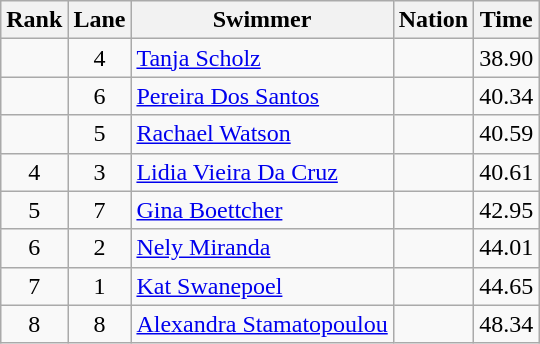<table class="wikitable sortable" style="text-align:center">
<tr>
<th>Rank</th>
<th>Lane</th>
<th>Swimmer</th>
<th>Nation</th>
<th>Time</th>
</tr>
<tr>
<td></td>
<td>4</td>
<td align=left><a href='#'>Tanja Scholz</a></td>
<td align=left></td>
<td>38.90</td>
</tr>
<tr>
<td></td>
<td>6</td>
<td align=left><a href='#'>Pereira Dos Santos</a></td>
<td align="left"></td>
<td>40.34</td>
</tr>
<tr>
<td></td>
<td>5</td>
<td align=left><a href='#'>Rachael Watson</a></td>
<td align=left></td>
<td>40.59</td>
</tr>
<tr>
<td>4</td>
<td>3</td>
<td align=left><a href='#'>Lidia Vieira Da Cruz</a></td>
<td align="left"></td>
<td>40.61</td>
</tr>
<tr>
<td>5</td>
<td>7</td>
<td align=left><a href='#'>Gina Boettcher</a></td>
<td align=left></td>
<td>42.95</td>
</tr>
<tr>
<td>6</td>
<td>2</td>
<td align=left><a href='#'>Nely Miranda</a></td>
<td align="left"></td>
<td>44.01</td>
</tr>
<tr>
<td>7</td>
<td>1</td>
<td align=left><a href='#'>Kat Swanepoel</a></td>
<td align="left"></td>
<td>44.65</td>
</tr>
<tr>
<td>8</td>
<td>8</td>
<td align=left><a href='#'>Alexandra Stamatopoulou</a></td>
<td align=left></td>
<td>48.34</td>
</tr>
</table>
